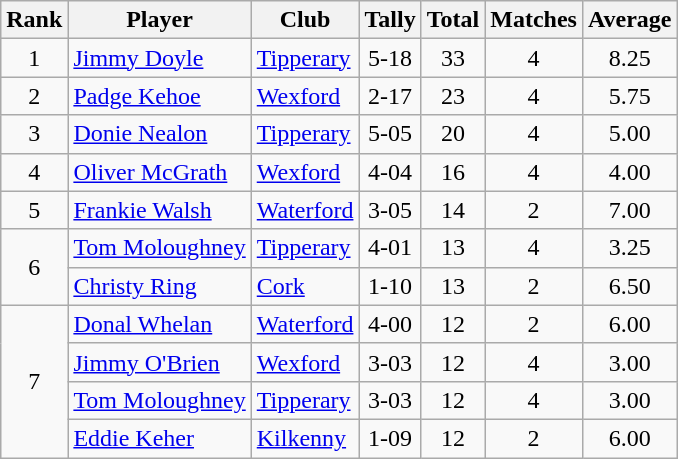<table class="wikitable">
<tr>
<th>Rank</th>
<th>Player</th>
<th>Club</th>
<th>Tally</th>
<th>Total</th>
<th>Matches</th>
<th>Average</th>
</tr>
<tr>
<td rowspan=1 align=center>1</td>
<td><a href='#'>Jimmy Doyle</a></td>
<td><a href='#'>Tipperary</a></td>
<td align=center>5-18</td>
<td align=center>33</td>
<td align=center>4</td>
<td align=center>8.25</td>
</tr>
<tr>
<td rowspan=1 align=center>2</td>
<td><a href='#'>Padge Kehoe</a></td>
<td><a href='#'>Wexford</a></td>
<td align=center>2-17</td>
<td align=center>23</td>
<td align=center>4</td>
<td align=center>5.75</td>
</tr>
<tr>
<td rowspan=1 align=center>3</td>
<td><a href='#'>Donie Nealon</a></td>
<td><a href='#'>Tipperary</a></td>
<td align=center>5-05</td>
<td align=center>20</td>
<td align=center>4</td>
<td align=center>5.00</td>
</tr>
<tr>
<td rowspan=1 align=center>4</td>
<td><a href='#'>Oliver McGrath</a></td>
<td><a href='#'>Wexford</a></td>
<td align=center>4-04</td>
<td align=center>16</td>
<td align=center>4</td>
<td align=center>4.00</td>
</tr>
<tr>
<td rowspan=1 align=center>5</td>
<td><a href='#'>Frankie Walsh</a></td>
<td><a href='#'>Waterford</a></td>
<td align=center>3-05</td>
<td align=center>14</td>
<td align=center>2</td>
<td align=center>7.00</td>
</tr>
<tr>
<td rowspan=2 align=center>6</td>
<td><a href='#'>Tom Moloughney</a></td>
<td><a href='#'>Tipperary</a></td>
<td align=center>4-01</td>
<td align=center>13</td>
<td align=center>4</td>
<td align=center>3.25</td>
</tr>
<tr>
<td><a href='#'>Christy Ring</a></td>
<td><a href='#'>Cork</a></td>
<td align=center>1-10</td>
<td align=center>13</td>
<td align=center>2</td>
<td align=center>6.50</td>
</tr>
<tr>
<td rowspan=4 align=center>7</td>
<td><a href='#'>Donal Whelan</a></td>
<td><a href='#'>Waterford</a></td>
<td align=center>4-00</td>
<td align=center>12</td>
<td align=center>2</td>
<td align=center>6.00</td>
</tr>
<tr>
<td><a href='#'>Jimmy O'Brien</a></td>
<td><a href='#'>Wexford</a></td>
<td align=center>3-03</td>
<td align=center>12</td>
<td align=center>4</td>
<td align=center>3.00</td>
</tr>
<tr>
<td><a href='#'>Tom Moloughney</a></td>
<td><a href='#'>Tipperary</a></td>
<td align=center>3-03</td>
<td align=center>12</td>
<td align=center>4</td>
<td align=center>3.00</td>
</tr>
<tr>
<td><a href='#'>Eddie Keher</a></td>
<td><a href='#'>Kilkenny</a></td>
<td align=center>1-09</td>
<td align=center>12</td>
<td align=center>2</td>
<td align=center>6.00</td>
</tr>
</table>
